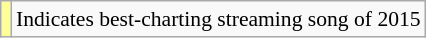<table class="wikitable" style="font-size:90%;">
<tr>
<td style="background:#ff9;"></td>
<td>Indicates best-charting streaming song of 2015</td>
</tr>
</table>
